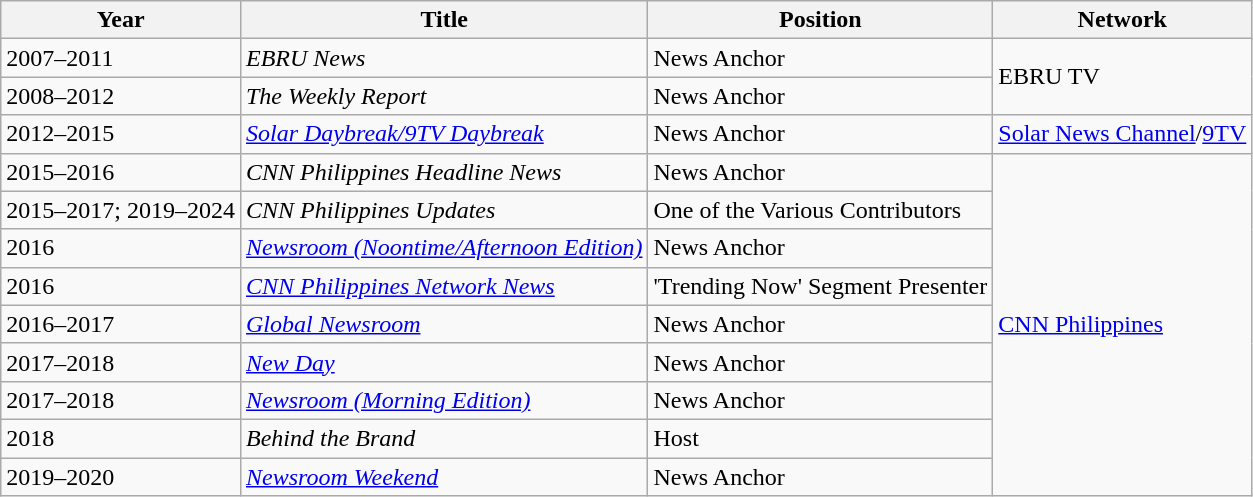<table class="wikitable">
<tr>
<th>Year</th>
<th>Title</th>
<th>Position</th>
<th>Network</th>
</tr>
<tr>
<td>2007–2011</td>
<td><em>EBRU News</em></td>
<td>News Anchor</td>
<td rowspan=2>EBRU TV</td>
</tr>
<tr>
<td>2008–2012</td>
<td><em>The Weekly Report</em></td>
<td>News Anchor</td>
</tr>
<tr>
<td>2012–2015</td>
<td><em><a href='#'>Solar Daybreak/9TV Daybreak</a></em></td>
<td>News Anchor</td>
<td><a href='#'>Solar News Channel</a>/<a href='#'>9TV</a></td>
</tr>
<tr>
<td>2015–2016</td>
<td><em>CNN Philippines Headline News</em></td>
<td>News Anchor</td>
<td rowspan=9><a href='#'>CNN Philippines</a></td>
</tr>
<tr>
<td>2015–2017; 2019–2024</td>
<td><em>CNN Philippines Updates</em></td>
<td>One of the Various Contributors</td>
</tr>
<tr>
<td>2016</td>
<td><em><a href='#'>Newsroom (Noontime/Afternoon Edition)</a></em></td>
<td>News Anchor</td>
</tr>
<tr>
<td>2016</td>
<td><em><a href='#'>CNN Philippines Network News</a></em></td>
<td>'Trending Now' Segment Presenter</td>
</tr>
<tr>
<td>2016–2017</td>
<td><em><a href='#'>Global Newsroom</a></em></td>
<td>News Anchor</td>
</tr>
<tr>
<td>2017–2018</td>
<td><em><a href='#'>New Day</a></em></td>
<td>News Anchor</td>
</tr>
<tr>
<td>2017–2018</td>
<td><em><a href='#'>Newsroom (Morning Edition)</a></em></td>
<td>News Anchor</td>
</tr>
<tr>
<td>2018</td>
<td><em>Behind the Brand</em></td>
<td>Host</td>
</tr>
<tr>
<td>2019–2020</td>
<td><em><a href='#'>Newsroom Weekend</a></em></td>
<td>News Anchor</td>
</tr>
</table>
